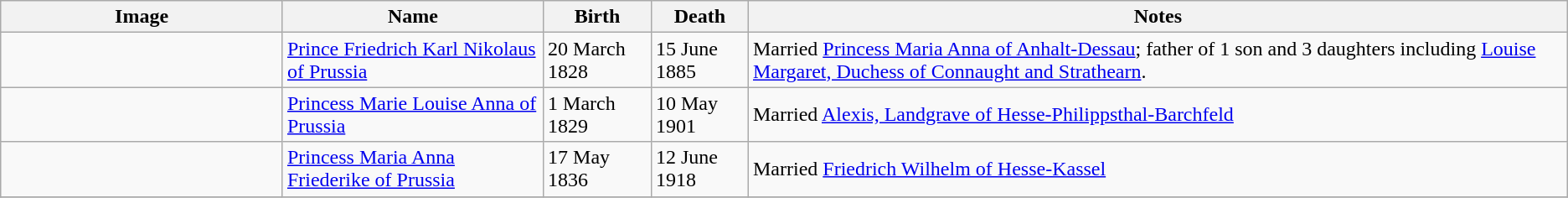<table class="wikitable sortable">
<tr>
<th width="18%">Image</th>
<th>Name</th>
<th>Birth</th>
<th>Death</th>
<th>Notes</th>
</tr>
<tr>
<td align=center></td>
<td><a href='#'>Prince Friedrich Karl Nikolaus of Prussia</a></td>
<td>20 March 1828</td>
<td>15 June 1885</td>
<td>Married <a href='#'>Princess Maria Anna of Anhalt-Dessau</a>; father of 1 son and 3 daughters including <a href='#'>Louise Margaret, Duchess of Connaught and Strathearn</a>.</td>
</tr>
<tr>
<td align=center></td>
<td><a href='#'>Princess Marie Louise Anna of Prussia</a></td>
<td>1 March 1829</td>
<td>10 May 1901</td>
<td>Married <a href='#'>Alexis, Landgrave of Hesse-Philippsthal-Barchfeld</a></td>
</tr>
<tr>
<td align=center></td>
<td><a href='#'>Princess Maria Anna Friederike of Prussia</a></td>
<td>17 May 1836</td>
<td>12 June 1918</td>
<td>Married <a href='#'>Friedrich Wilhelm of Hesse-Kassel</a></td>
</tr>
<tr>
</tr>
</table>
